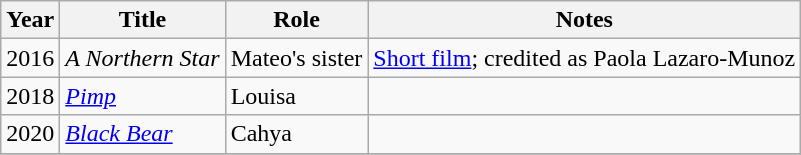<table class="wikitable sortable">
<tr>
<th>Year</th>
<th>Title</th>
<th>Role</th>
<th class="unsortable">Notes</th>
</tr>
<tr>
<td>2016</td>
<td><em>A Northern Star</em></td>
<td>Mateo's sister</td>
<td><a href='#'>Short film</a>; credited as Paola Lazaro-Munoz</td>
</tr>
<tr>
<td>2018</td>
<td><em><a href='#'>Pimp</a></em></td>
<td>Louisa</td>
<td></td>
</tr>
<tr>
<td>2020</td>
<td><em><a href='#'>Black Bear</a></em></td>
<td>Cahya</td>
<td></td>
</tr>
<tr>
</tr>
</table>
